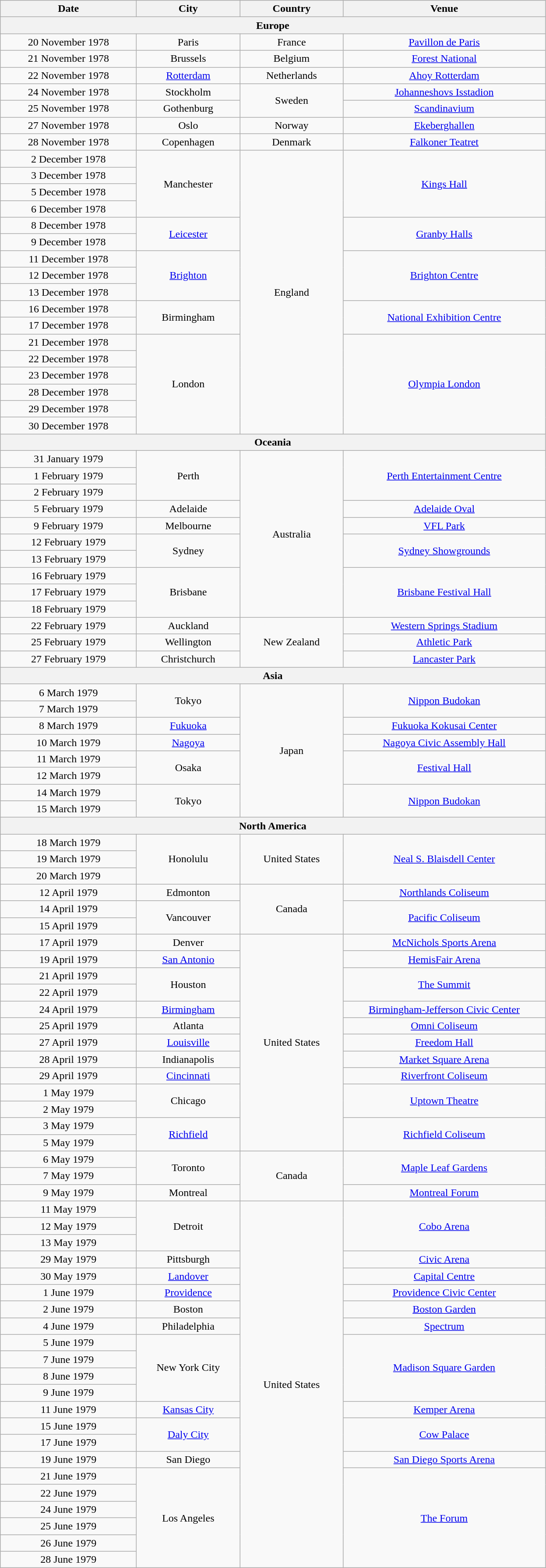<table class="wikitable" style="text-align:center;">
<tr>
<th width="200">Date</th>
<th width="150">City</th>
<th width="150">Country</th>
<th width="300">Venue</th>
</tr>
<tr>
<th colspan="4"><strong>Europe</strong></th>
</tr>
<tr>
<td>20 November 1978</td>
<td>Paris</td>
<td>France</td>
<td><a href='#'>Pavillon de Paris</a></td>
</tr>
<tr>
<td>21 November 1978</td>
<td>Brussels</td>
<td>Belgium</td>
<td><a href='#'>Forest National</a></td>
</tr>
<tr>
<td>22 November 1978</td>
<td><a href='#'>Rotterdam</a></td>
<td>Netherlands</td>
<td><a href='#'>Ahoy Rotterdam</a></td>
</tr>
<tr>
<td>24 November 1978</td>
<td>Stockholm</td>
<td rowspan="2">Sweden</td>
<td><a href='#'>Johanneshovs Isstadion</a></td>
</tr>
<tr>
<td>25 November 1978</td>
<td>Gothenburg</td>
<td><a href='#'>Scandinavium</a></td>
</tr>
<tr>
<td>27 November 1978</td>
<td>Oslo</td>
<td>Norway</td>
<td><a href='#'>Ekeberghallen</a></td>
</tr>
<tr>
<td>28 November 1978</td>
<td>Copenhagen</td>
<td>Denmark</td>
<td><a href='#'>Falkoner Teatret</a></td>
</tr>
<tr>
<td>2 December 1978</td>
<td rowspan="4">Manchester</td>
<td rowspan="17">England</td>
<td rowspan="4"><a href='#'>Kings Hall</a></td>
</tr>
<tr>
<td>3 December 1978</td>
</tr>
<tr>
<td>5 December 1978</td>
</tr>
<tr>
<td>6 December 1978</td>
</tr>
<tr>
<td>8 December 1978</td>
<td rowspan="2"><a href='#'>Leicester</a></td>
<td rowspan="2"><a href='#'>Granby Halls</a></td>
</tr>
<tr>
<td>9 December 1978</td>
</tr>
<tr>
<td>11 December 1978</td>
<td rowspan="3"><a href='#'>Brighton</a></td>
<td rowspan="3"><a href='#'>Brighton Centre</a></td>
</tr>
<tr>
<td>12 December 1978</td>
</tr>
<tr>
<td>13 December 1978</td>
</tr>
<tr>
<td>16 December 1978</td>
<td rowspan="2">Birmingham</td>
<td rowspan="2"><a href='#'>National Exhibition Centre</a></td>
</tr>
<tr>
<td>17 December 1978</td>
</tr>
<tr>
<td>21 December 1978</td>
<td rowspan="6">London</td>
<td rowspan="6"><a href='#'>Olympia London</a></td>
</tr>
<tr>
<td>22 December 1978</td>
</tr>
<tr>
<td>23 December 1978</td>
</tr>
<tr>
<td>28 December 1978</td>
</tr>
<tr>
<td>29 December 1978</td>
</tr>
<tr>
<td>30 December 1978</td>
</tr>
<tr>
<th colspan="4"><strong>Oceania</strong></th>
</tr>
<tr>
<td>31 January 1979</td>
<td rowspan="3">Perth</td>
<td rowspan="10">Australia</td>
<td rowspan="3"><a href='#'>Perth Entertainment Centre</a></td>
</tr>
<tr>
<td>1 February 1979</td>
</tr>
<tr>
<td>2 February 1979</td>
</tr>
<tr>
<td>5 February 1979</td>
<td>Adelaide</td>
<td><a href='#'>Adelaide Oval</a></td>
</tr>
<tr>
<td>9 February 1979</td>
<td>Melbourne</td>
<td><a href='#'>VFL Park</a></td>
</tr>
<tr>
<td>12 February 1979</td>
<td rowspan="2">Sydney</td>
<td rowspan="2"><a href='#'>Sydney Showgrounds</a></td>
</tr>
<tr>
<td>13 February 1979</td>
</tr>
<tr>
<td>16 February 1979</td>
<td rowspan="3">Brisbane</td>
<td rowspan="3"><a href='#'>Brisbane Festival Hall</a></td>
</tr>
<tr>
<td>17 February 1979</td>
</tr>
<tr>
<td>18 February 1979</td>
</tr>
<tr>
<td>22 February 1979</td>
<td>Auckland</td>
<td rowspan="3">New Zealand</td>
<td><a href='#'>Western Springs Stadium</a></td>
</tr>
<tr>
<td>25 February 1979</td>
<td>Wellington</td>
<td><a href='#'>Athletic Park</a></td>
</tr>
<tr>
<td>27 February 1979</td>
<td>Christchurch</td>
<td><a href='#'>Lancaster Park</a></td>
</tr>
<tr>
<th colspan="4"><strong>Asia</strong></th>
</tr>
<tr>
<td>6 March 1979</td>
<td rowspan="2">Tokyo</td>
<td rowspan="8">Japan</td>
<td rowspan="2"><a href='#'>Nippon Budokan</a></td>
</tr>
<tr>
<td>7 March 1979</td>
</tr>
<tr>
<td>8 March 1979</td>
<td><a href='#'>Fukuoka</a></td>
<td><a href='#'>Fukuoka Kokusai Center</a></td>
</tr>
<tr>
<td>10 March 1979</td>
<td><a href='#'>Nagoya</a></td>
<td><a href='#'>Nagoya Civic Assembly Hall</a></td>
</tr>
<tr>
<td>11 March 1979</td>
<td rowspan="2">Osaka</td>
<td rowspan="2"><a href='#'>Festival Hall</a></td>
</tr>
<tr>
<td>12 March 1979</td>
</tr>
<tr>
<td>14 March 1979</td>
<td rowspan="2">Tokyo</td>
<td rowspan="2"><a href='#'>Nippon Budokan</a></td>
</tr>
<tr>
<td>15 March 1979</td>
</tr>
<tr>
<th colspan="4"><strong>North America</strong></th>
</tr>
<tr>
<td>18 March 1979</td>
<td rowspan="3">Honolulu</td>
<td rowspan="3">United States</td>
<td rowspan="3"><a href='#'>Neal S. Blaisdell Center</a></td>
</tr>
<tr>
<td>19 March 1979</td>
</tr>
<tr>
<td>20 March 1979</td>
</tr>
<tr>
<td>12 April 1979</td>
<td>Edmonton</td>
<td rowspan="3">Canada</td>
<td><a href='#'>Northlands Coliseum</a></td>
</tr>
<tr>
<td>14 April 1979</td>
<td rowspan="2">Vancouver</td>
<td rowspan="2"><a href='#'>Pacific Coliseum</a></td>
</tr>
<tr>
<td>15 April 1979</td>
</tr>
<tr>
<td>17 April 1979</td>
<td>Denver</td>
<td rowspan="13">United States</td>
<td><a href='#'>McNichols Sports Arena</a></td>
</tr>
<tr>
<td>19 April 1979</td>
<td><a href='#'>San Antonio</a></td>
<td><a href='#'>HemisFair Arena</a></td>
</tr>
<tr>
<td>21 April 1979</td>
<td rowspan="2">Houston</td>
<td rowspan="2"><a href='#'>The Summit</a></td>
</tr>
<tr>
<td>22 April 1979</td>
</tr>
<tr>
<td>24 April 1979</td>
<td><a href='#'>Birmingham</a></td>
<td><a href='#'>Birmingham-Jefferson Civic Center</a></td>
</tr>
<tr>
<td>25 April 1979</td>
<td>Atlanta</td>
<td><a href='#'>Omni Coliseum</a></td>
</tr>
<tr>
<td>27 April 1979</td>
<td><a href='#'>Louisville</a></td>
<td><a href='#'>Freedom Hall</a></td>
</tr>
<tr>
<td>28 April 1979</td>
<td>Indianapolis</td>
<td><a href='#'>Market Square Arena</a></td>
</tr>
<tr>
<td>29 April 1979</td>
<td><a href='#'>Cincinnati</a></td>
<td><a href='#'>Riverfront Coliseum</a></td>
</tr>
<tr>
<td>1 May 1979</td>
<td rowspan="2">Chicago</td>
<td rowspan="2"><a href='#'>Uptown Theatre</a></td>
</tr>
<tr>
<td>2 May 1979</td>
</tr>
<tr>
<td>3 May 1979</td>
<td rowspan="2"><a href='#'>Richfield</a></td>
<td rowspan="2"><a href='#'>Richfield Coliseum</a></td>
</tr>
<tr>
<td>5 May 1979</td>
</tr>
<tr>
<td>6 May 1979</td>
<td rowspan="2">Toronto</td>
<td rowspan="3">Canada</td>
<td rowspan="2"><a href='#'>Maple Leaf Gardens</a></td>
</tr>
<tr>
<td>7 May 1979</td>
</tr>
<tr>
<td>9 May 1979</td>
<td>Montreal</td>
<td><a href='#'>Montreal Forum</a></td>
</tr>
<tr>
<td>11 May 1979</td>
<td rowspan="3">Detroit</td>
<td rowspan="22">United States</td>
<td rowspan="3"><a href='#'>Cobo Arena</a></td>
</tr>
<tr>
<td>12 May 1979</td>
</tr>
<tr>
<td>13 May 1979</td>
</tr>
<tr>
<td>29 May 1979</td>
<td>Pittsburgh</td>
<td><a href='#'>Civic Arena</a></td>
</tr>
<tr>
<td>30 May 1979</td>
<td><a href='#'>Landover</a></td>
<td><a href='#'>Capital Centre</a></td>
</tr>
<tr>
<td>1 June 1979</td>
<td><a href='#'>Providence</a></td>
<td><a href='#'>Providence Civic Center</a></td>
</tr>
<tr>
<td>2 June 1979</td>
<td>Boston</td>
<td><a href='#'>Boston Garden</a></td>
</tr>
<tr>
<td>4 June 1979</td>
<td>Philadelphia</td>
<td><a href='#'>Spectrum</a></td>
</tr>
<tr>
<td>5 June 1979</td>
<td rowspan="4">New York City</td>
<td rowspan="4"><a href='#'>Madison Square Garden</a></td>
</tr>
<tr>
<td>7 June 1979</td>
</tr>
<tr>
<td>8 June 1979</td>
</tr>
<tr>
<td>9 June 1979</td>
</tr>
<tr>
<td>11 June 1979</td>
<td><a href='#'>Kansas City</a></td>
<td><a href='#'>Kemper Arena</a></td>
</tr>
<tr>
<td>15 June 1979</td>
<td rowspan="2"><a href='#'>Daly City</a></td>
<td rowspan="2"><a href='#'>Cow Palace</a></td>
</tr>
<tr>
<td>17 June 1979</td>
</tr>
<tr>
<td>19 June 1979</td>
<td>San Diego</td>
<td><a href='#'>San Diego Sports Arena</a></td>
</tr>
<tr>
<td>21 June 1979</td>
<td rowspan="6">Los Angeles</td>
<td rowspan="6"><a href='#'>The Forum</a></td>
</tr>
<tr>
<td>22 June 1979</td>
</tr>
<tr>
<td>24 June 1979</td>
</tr>
<tr>
<td>25 June 1979</td>
</tr>
<tr>
<td>26 June 1979</td>
</tr>
<tr>
<td>28 June 1979</td>
</tr>
</table>
